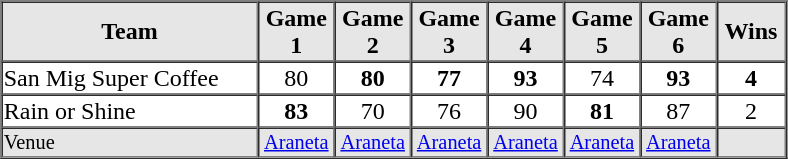<table border=1 cellspacing=0 width=525 align=center>
<tr style="text-align:center; background-color:#e6e6e6;">
<th align=center width=30%>Team</th>
<th width=8%>Game 1</th>
<th width=8%>Game 2</th>
<th width=8%>Game 3</th>
<th width=8%>Game 4</th>
<th width=8%>Game 5</th>
<th width=8%>Game 6</th>
<th width=8%>Wins</th>
</tr>
<tr style="text-align:center;">
<td align=left>San Mig Super Coffee</td>
<td>80</td>
<td><strong>80</strong></td>
<td><strong>77</strong></td>
<td><strong>93</strong></td>
<td>74</td>
<td><strong>93</strong></td>
<td><strong>4</strong></td>
</tr>
<tr style="text-align:center;">
<td align=left>Rain or Shine</td>
<td><strong>83</strong></td>
<td>70</td>
<td>76</td>
<td>90</td>
<td><strong>81</strong></td>
<td>87</td>
<td>2</td>
</tr>
<tr style="text-align:center; font-size: 85%; background-color:#e6e6e6;">
<td align=left>Venue</td>
<td><a href='#'>Araneta</a></td>
<td><a href='#'>Araneta</a></td>
<td><a href='#'>Araneta</a></td>
<td><a href='#'>Araneta</a></td>
<td><a href='#'>Araneta</a></td>
<td><a href='#'>Araneta</a></td>
<td></td>
</tr>
</table>
